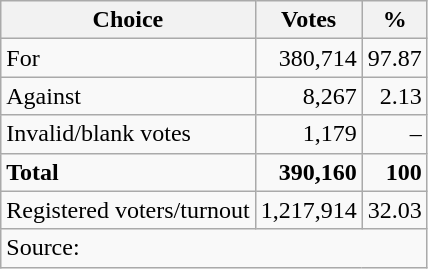<table class=wikitable style=text-align:right>
<tr>
<th>Choice</th>
<th>Votes</th>
<th>%</th>
</tr>
<tr>
<td align=left>For</td>
<td>380,714</td>
<td>97.87</td>
</tr>
<tr>
<td align=left>Against</td>
<td>8,267</td>
<td>2.13</td>
</tr>
<tr>
<td align=left>Invalid/blank votes</td>
<td>1,179</td>
<td>–</td>
</tr>
<tr>
<td align=left><strong>Total</strong></td>
<td><strong>390,160</strong></td>
<td><strong>100</strong></td>
</tr>
<tr>
<td align=left>Registered voters/turnout</td>
<td>1,217,914</td>
<td>32.03</td>
</tr>
<tr>
<td align=left colspan=3>Source: </td>
</tr>
</table>
